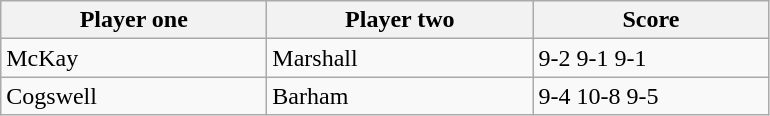<table class="wikitable">
<tr>
<th width=170>Player one</th>
<th width=170>Player two</th>
<th width=150>Score</th>
</tr>
<tr>
<td> McKay</td>
<td> Marshall</td>
<td>9-2 9-1 9-1</td>
</tr>
<tr>
<td> Cogswell</td>
<td> Barham</td>
<td>9-4 10-8 9-5</td>
</tr>
</table>
